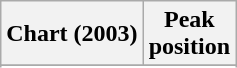<table class="wikitable plainrowheaders sortable">
<tr>
<th scope="col">Chart (2003)</th>
<th scope="col">Peak<br>position</th>
</tr>
<tr>
</tr>
<tr>
</tr>
</table>
